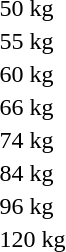<table>
<tr>
<td rowspan=2>50 kg</td>
<td rowspan=2></td>
<td rowspan=2></td>
<td></td>
</tr>
<tr>
<td></td>
</tr>
<tr>
<td rowspan=2>55 kg</td>
<td rowspan=2></td>
<td rowspan=2></td>
<td></td>
</tr>
<tr>
<td></td>
</tr>
<tr>
<td rowspan=2>60 kg</td>
<td rowspan=2></td>
<td rowspan=2></td>
<td></td>
</tr>
<tr>
<td></td>
</tr>
<tr>
<td rowspan=2>66 kg</td>
<td rowspan=2></td>
<td rowspan=2></td>
<td></td>
</tr>
<tr>
<td></td>
</tr>
<tr>
<td rowspan=2>74 kg</td>
<td rowspan=2></td>
<td rowspan=2></td>
<td></td>
</tr>
<tr>
<td></td>
</tr>
<tr>
<td rowspan=2>84 kg</td>
<td rowspan=2></td>
<td rowspan=2></td>
<td></td>
</tr>
<tr>
<td></td>
</tr>
<tr>
<td rowspan=2>96 kg</td>
<td rowspan=2></td>
<td rowspan=2></td>
<td></td>
</tr>
<tr>
<td></td>
</tr>
<tr>
<td rowspan=2>120 kg</td>
<td rowspan=2></td>
<td rowspan=2></td>
<td></td>
</tr>
<tr>
<td></td>
</tr>
<tr>
</tr>
</table>
